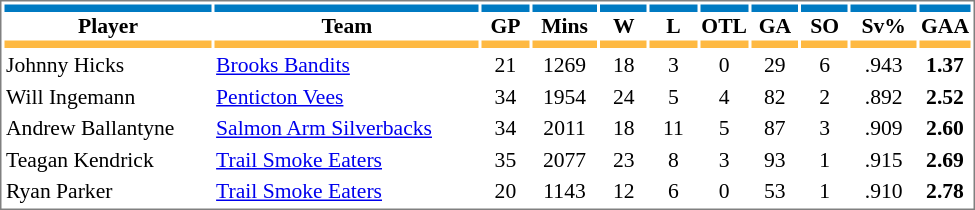<table cellpadding="1"  style="width:650px; font-size:90%; border:1px solid gray; text-align:center;">
<tr>
<th style="background:#ffffff; border-top:#007AC2 5px solid; border-bottom:#FEB942 5px solid; ">Player</th>
<th style="background:#ffffff; border-top:#007AC2 5px solid; border-bottom:#FEB942 5px solid; ">Team</th>
<th style="background:#ffffff; border-top:#007AC2 5px solid; border-bottom:#FEB942 5px solid; width:5%;"><abbr>GP</abbr></th>
<th style="background:#ffffff; border-top:#007AC2 5px solid; border-bottom:#FEB942 5px solid; width:7%;"><abbr>Mins</abbr></th>
<th style="background:#ffffff; border-top:#007AC2 5px solid; border-bottom:#FEB942 5px solid; width:5%;"><abbr>W</abbr></th>
<th style="background:#ffffff; border-top:#007AC2 5px solid; border-bottom:#FEB942 5px solid; width:5%;"><abbr>L</abbr></th>
<th style="background:#ffffff; border-top:#007AC2 5px solid; border-bottom:#FEB942 5px solid; width:5%;"><abbr>OTL</abbr></th>
<th style="background:#ffffff; border-top:#007AC2 5px solid; border-bottom:#FEB942 5px solid; width:5%;"><abbr>GA</abbr></th>
<th style="background:#ffffff; border-top:#007AC2 5px solid; border-bottom:#FEB942 5px solid; width:5%;"><abbr>SO</abbr></th>
<th style="background:#ffffff; border-top:#007AC2 5px solid; border-bottom:#FEB942 5px solid; width:7%;"><abbr>Sv%</abbr></th>
<th style="background:#ffffff; border-top:#007AC2 5px solid; border-bottom:#FEB942 5px solid; width:5%;"><abbr>GAA</abbr></th>
</tr>
<tr>
<td align=left>Johnny Hicks</td>
<td align=left><a href='#'>Brooks Bandits</a></td>
<td>21</td>
<td>1269</td>
<td>18</td>
<td>3</td>
<td>0</td>
<td>29</td>
<td>6</td>
<td>.943</td>
<td><strong>1.37</strong></td>
</tr>
<tr>
<td align=left>Will Ingemann</td>
<td align=left><a href='#'>Penticton Vees</a></td>
<td>34</td>
<td>1954</td>
<td>24</td>
<td>5</td>
<td>4</td>
<td>82</td>
<td>2</td>
<td>.892</td>
<td><strong>2.52</strong></td>
</tr>
<tr>
<td align=left>Andrew Ballantyne</td>
<td align=left><a href='#'>Salmon Arm Silverbacks</a></td>
<td>34</td>
<td>2011</td>
<td>18</td>
<td>11</td>
<td>5</td>
<td>87</td>
<td>3</td>
<td>.909</td>
<td><strong>2.60</strong></td>
</tr>
<tr>
<td align=left>Teagan Kendrick</td>
<td align=left><a href='#'>Trail Smoke Eaters</a></td>
<td>35</td>
<td>2077</td>
<td>23</td>
<td>8</td>
<td>3</td>
<td>93</td>
<td>1</td>
<td>.915</td>
<td><strong>2.69</strong></td>
</tr>
<tr>
<td align=left>Ryan Parker</td>
<td align=left><a href='#'>Trail Smoke Eaters</a></td>
<td>20</td>
<td>1143</td>
<td>12</td>
<td>6</td>
<td>0</td>
<td>53</td>
<td>1</td>
<td>.910</td>
<td><strong>2.78</strong></td>
</tr>
</table>
